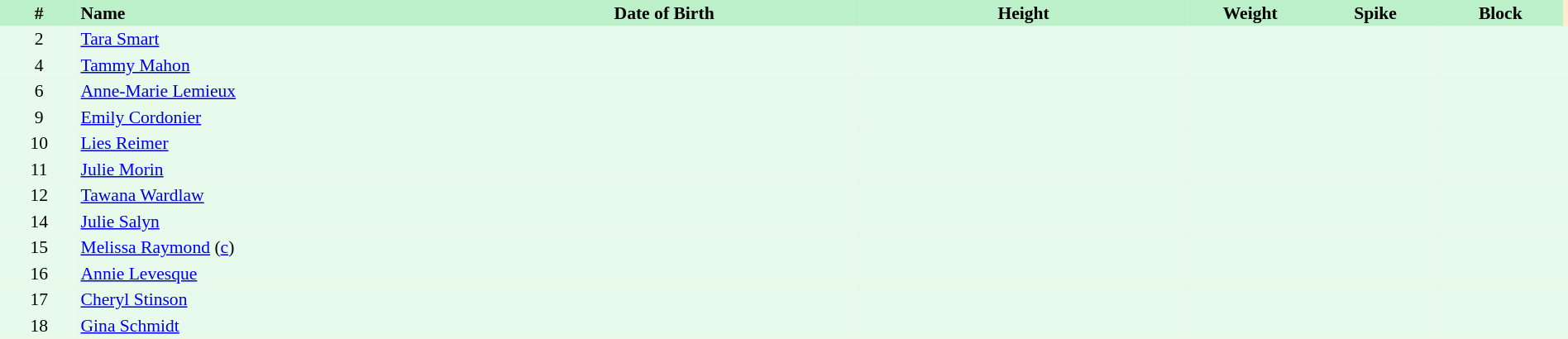<table border=0 cellpadding=2 cellspacing=0  |- bgcolor=#FFECCE style="text-align:center; font-size:90%;" width=100%>
<tr bgcolor=#BBF0C9>
<th width=5%>#</th>
<th width=25% align=left>Name</th>
<th width=25%>Date of Birth</th>
<th width=21%>Height</th>
<th width=8%>Weight</th>
<th width=8%>Spike</th>
<th width=8%>Block</th>
</tr>
<tr bgcolor=#E7FAEC>
<td>2</td>
<td align=left><a href='#'>Tara Smart</a></td>
<td></td>
<td></td>
<td></td>
<td></td>
<td></td>
<td></td>
</tr>
<tr bgcolor=#E7FAEC>
<td>4</td>
<td align=left><a href='#'>Tammy Mahon</a></td>
<td></td>
<td></td>
<td></td>
<td></td>
<td></td>
<td></td>
</tr>
<tr bgcolor=#E7FAEC>
<td>6</td>
<td align=left><a href='#'>Anne-Marie Lemieux</a></td>
<td></td>
<td></td>
<td></td>
<td></td>
<td></td>
<td></td>
</tr>
<tr bgcolor=#E7FAEC>
<td>9</td>
<td align=left><a href='#'>Emily Cordonier</a></td>
<td></td>
<td></td>
<td></td>
<td></td>
<td></td>
<td></td>
</tr>
<tr bgcolor=#E7FAEC>
<td>10</td>
<td align=left><a href='#'>Lies Reimer</a></td>
<td></td>
<td></td>
<td></td>
<td></td>
<td></td>
<td></td>
</tr>
<tr bgcolor=#E7FAEC>
<td>11</td>
<td align=left><a href='#'>Julie Morin</a></td>
<td></td>
<td></td>
<td></td>
<td></td>
<td></td>
<td></td>
</tr>
<tr bgcolor=#E7FAEC>
<td>12</td>
<td align=left><a href='#'>Tawana Wardlaw</a></td>
<td></td>
<td></td>
<td></td>
<td></td>
<td></td>
<td></td>
</tr>
<tr bgcolor=#E7FAEC>
<td>14</td>
<td align=left><a href='#'>Julie Salyn</a></td>
<td></td>
<td></td>
<td></td>
<td></td>
<td></td>
<td></td>
</tr>
<tr bgcolor=#E7FAEC>
<td>15</td>
<td align=left><a href='#'>Melissa Raymond</a> (<a href='#'>c</a>)</td>
<td></td>
<td></td>
<td></td>
<td></td>
<td></td>
<td></td>
</tr>
<tr bgcolor=#E7FAEC>
<td>16</td>
<td align=left><a href='#'>Annie Levesque</a></td>
<td></td>
<td></td>
<td></td>
<td></td>
<td></td>
<td></td>
</tr>
<tr bgcolor=#E7FAEC>
<td>17</td>
<td align=left><a href='#'>Cheryl Stinson</a></td>
<td></td>
<td></td>
<td></td>
<td></td>
<td></td>
<td></td>
</tr>
<tr bgcolor=#E7FAEC>
<td>18</td>
<td align=left><a href='#'>Gina Schmidt</a></td>
<td></td>
<td></td>
<td></td>
<td></td>
<td></td>
<td></td>
</tr>
</table>
